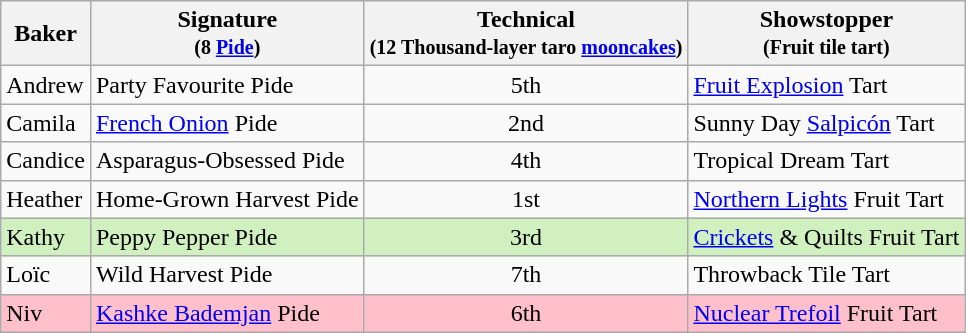<table class="wikitable" style="text-align:center;">
<tr>
<th>Baker</th>
<th>Signature<br><small>(8 <a href='#'>Pide</a>)</small></th>
<th>Technical<br><small>(12 Thousand-layer taro <a href='#'>mooncakes</a>)</small></th>
<th>Showstopper<br><small>(Fruit tile tart)</small></th>
</tr>
<tr>
<td align="left">Andrew</td>
<td align="left">Party Favourite Pide</td>
<td>5th</td>
<td align="left"><a href='#'>Fruit Explosion</a> Tart</td>
</tr>
<tr>
<td align="left">Camila</td>
<td align="left"><a href='#'>French Onion</a> Pide</td>
<td>2nd</td>
<td align="left">Sunny Day <a href='#'>Salpicón</a> Tart</td>
</tr>
<tr>
<td align="left">Candice</td>
<td align="left">Asparagus-Obsessed Pide</td>
<td>4th</td>
<td align="left">Tropical Dream Tart</td>
</tr>
<tr>
<td align="left">Heather</td>
<td align="left">Home-Grown Harvest Pide</td>
<td>1st</td>
<td align="left"><a href='#'>Northern Lights</a> Fruit Tart</td>
</tr>
<tr style="background:#d0f0c0;">
<td align="left">Kathy</td>
<td align="left">Peppy Pepper Pide</td>
<td>3rd</td>
<td align="left"><a href='#'>Crickets</a> & Quilts Fruit Tart</td>
</tr>
<tr>
<td align="left">Loïc</td>
<td align="left">Wild Harvest Pide</td>
<td>7th</td>
<td align="left">Throwback Tile Tart</td>
</tr>
<tr bgcolor=pink>
<td align="left">Niv</td>
<td align="left"><a href='#'>Kashke Bademjan</a> Pide</td>
<td>6th</td>
<td align="left"><a href='#'>Nuclear Trefoil</a> Fruit Tart</td>
</tr>
</table>
